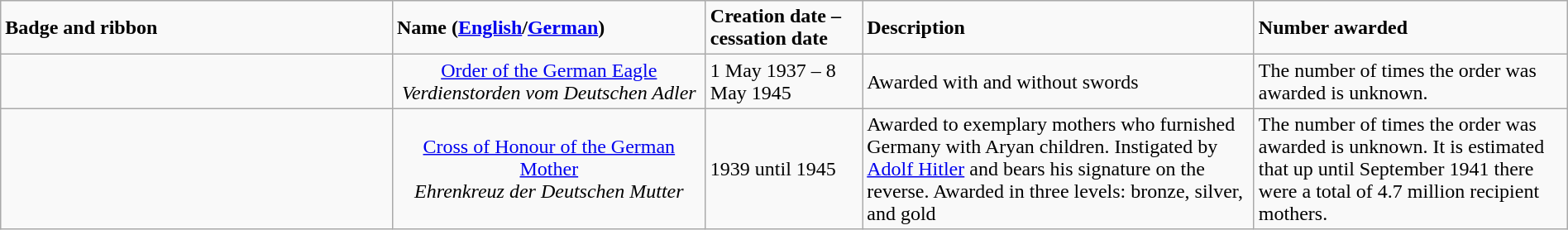<table class="wikitable" width="100%">
<tr>
<td width="25%"><strong>Badge and ribbon</strong></td>
<td width="20%"><strong>Name (<a href='#'>English</a>/<a href='#'>German</a>)</strong></td>
<td width="10%"><strong>Creation date – cessation date</strong></td>
<td width="25%"><strong>Description</strong></td>
<td width="20%"><strong>Number awarded</strong></td>
</tr>
<tr>
<td></td>
<td style="text-align:center;"><a href='#'>Order of the German Eagle</a><br><em>Verdienstorden vom Deutschen Adler</em></td>
<td>1 May 1937 – 8 May 1945</td>
<td>Awarded with and without swords</td>
<td>The number of times the order was awarded is unknown.</td>
</tr>
<tr>
<td></td>
<td style="text-align:center;"><a href='#'>Cross of Honour of the German Mother</a><br><em>Ehrenkreuz der Deutschen Mutter</em></td>
<td>1939 until 1945</td>
<td>Awarded to exemplary mothers who furnished Germany with Aryan children. Instigated by <a href='#'>Adolf Hitler</a> and bears his signature on the reverse. Awarded in three levels: bronze, silver, and gold</td>
<td>The number of times the order was awarded is unknown. It is estimated that up until September 1941 there were a total of 4.7 million recipient mothers.</td>
</tr>
</table>
